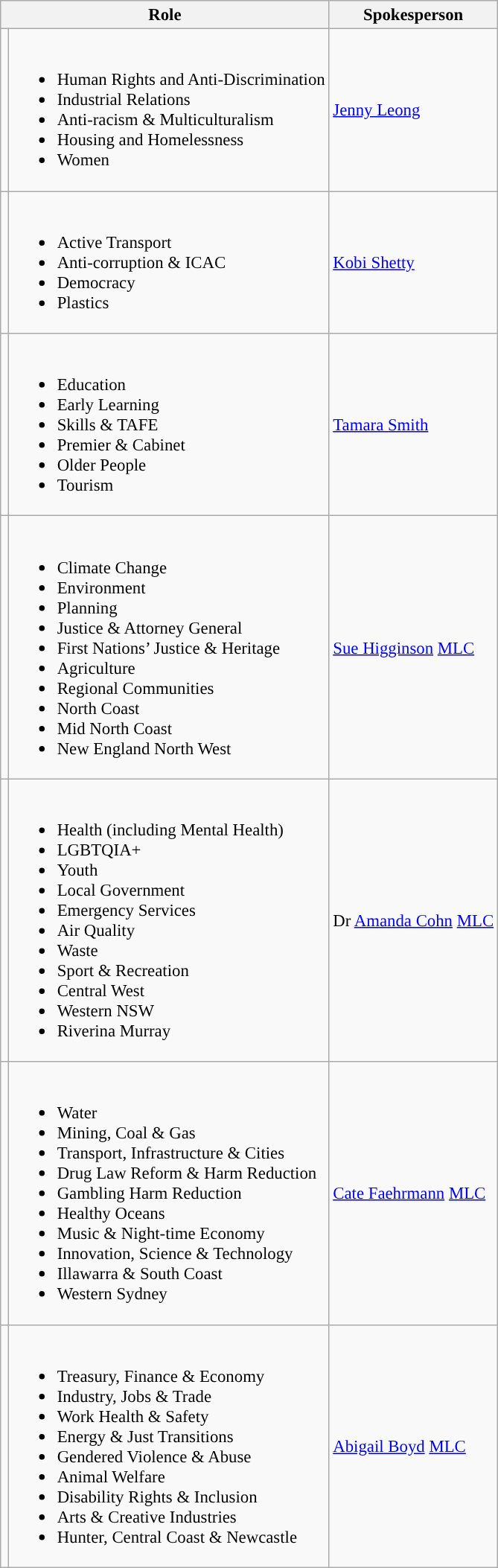<table class="wikitable" style="text-align:left; font-size:95%">
<tr>
<th colspan=2>Role</th>
<th>Spokesperson</th>
</tr>
<tr>
<td style="background-color: "></td>
<td><br><ul><li>Human Rights and Anti-Discrimination</li><li>Industrial Relations</li><li>Anti-racism & Multiculturalism</li><li>Housing and Homelessness</li><li>Women</li></ul></td>
<td><a href='#'>Jenny Leong</a> </td>
</tr>
<tr>
<td style="background-color: "></td>
<td><br><ul><li>Active Transport</li><li>Anti-corruption & ICAC</li><li>Democracy</li><li>Plastics</li></ul></td>
<td><a href='#'>Kobi Shetty</a> </td>
</tr>
<tr>
<td style="background-color: "></td>
<td><br><ul><li>Education</li><li>Early Learning</li><li>Skills & TAFE</li><li>Premier & Cabinet</li><li>Older People</li><li>Tourism</li></ul></td>
<td><a href='#'>Tamara Smith</a> </td>
</tr>
<tr>
<td style="background-color: "></td>
<td><br><ul><li>Climate Change</li><li>Environment</li><li>Planning</li><li>Justice & Attorney General</li><li>First Nations’ Justice & Heritage</li><li>Agriculture</li><li>Regional Communities</li><li>North Coast</li><li>Mid North Coast</li><li>New England North West</li></ul></td>
<td><a href='#'>Sue Higginson</a>  <a href='#'>MLC</a></td>
</tr>
<tr>
<td style="background-color: "></td>
<td><br><ul><li>Health (including Mental Health)</li><li>LGBTQIA+</li><li>Youth</li><li>Local Government</li><li>Emergency Services</li><li>Air Quality</li><li>Waste</li><li>Sport & Recreation</li><li>Central West</li><li>Western NSW</li><li>Riverina Murray</li></ul></td>
<td>Dr <a href='#'>Amanda Cohn</a>  <a href='#'>MLC</a></td>
</tr>
<tr>
<td style="background-color: "></td>
<td><br><ul><li>Water</li><li>Mining, Coal & Gas</li><li>Transport, Infrastructure & Cities</li><li>Drug Law Reform & Harm Reduction</li><li>Gambling Harm Reduction</li><li>Healthy Oceans</li><li>Music & Night-time Economy</li><li>Innovation, Science & Technology</li><li>Illawarra & South Coast</li><li>Western Sydney</li></ul></td>
<td><a href='#'>Cate Faehrmann</a>  <a href='#'>MLC</a></td>
</tr>
<tr>
<td style="background-color: "></td>
<td><br><ul><li>Treasury, Finance & Economy</li><li>Industry, Jobs & Trade</li><li>Work Health & Safety</li><li>Energy & Just Transitions</li><li>Gendered Violence & Abuse</li><li>Animal Welfare</li><li>Disability Rights & Inclusion</li><li>Arts & Creative Industries</li><li>Hunter, Central Coast & Newcastle</li></ul></td>
<td><a href='#'>Abigail Boyd</a>  <a href='#'>MLC</a></td>
</tr>
</table>
